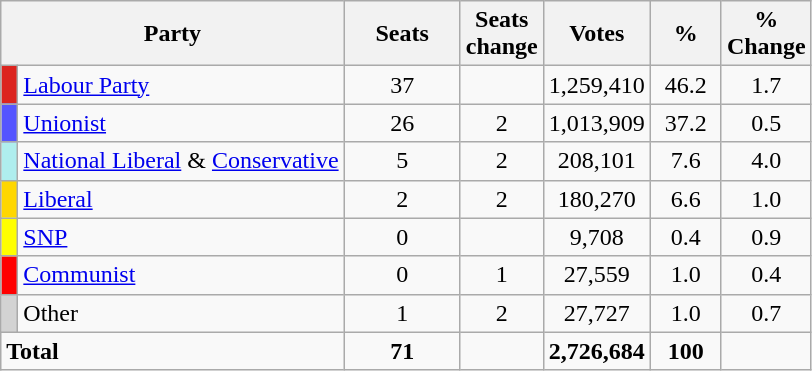<table class="wikitable sortable">
<tr>
<th style="width:200px" colspan=3>Party</th>
<th style="width:70px;">Seats</th>
<th style="width:40px;">Seats change</th>
<th style="width:40px;">Votes</th>
<th style="width:40px;">%</th>
<th style="width:40px;">% Change</th>
</tr>
<tr>
<td style="background-color:#DC241f"> </td>
<td colspan=2><a href='#'>Labour Party</a></td>
<td align=center>37</td>
<td align=center></td>
<td align=center>1,259,410</td>
<td align=center>46.2</td>
<td align=center> 1.7</td>
</tr>
<tr>
<td style="background-color:#5555FF"> </td>
<td colspan=2><a href='#'>Unionist</a></td>
<td align="center">26</td>
<td align="center"> 2</td>
<td align="center">1,013,909</td>
<td align="center">37.2</td>
<td align="center"> 0.5</td>
</tr>
<tr>
<td style="background-color:#AFEEEE"> </td>
<td colspan=2><a href='#'>National Liberal</a> & <a href='#'>Conservative</a></td>
<td align="center">5</td>
<td align="center"> 2</td>
<td align="center">208,101</td>
<td align="center">7.6</td>
<td align="center"> 4.0</td>
</tr>
<tr>
<td style="background-color:#FFD700"> </td>
<td colspan=2><a href='#'>Liberal</a></td>
<td align=center>2</td>
<td align=center> 2</td>
<td align=center>180,270</td>
<td align=center>6.6</td>
<td align=center> 1.0</td>
</tr>
<tr>
<td style="background-color:#FFFF00"> </td>
<td colspan=2><a href='#'>SNP</a></td>
<td align=center>0</td>
<td align=center></td>
<td align=center>9,708</td>
<td align=center>0.4</td>
<td align=center> 0.9</td>
</tr>
<tr>
<td style="background-color:#FF0000"> </td>
<td colspan=2><a href='#'>Communist</a></td>
<td align=center>0</td>
<td align=center> 1</td>
<td align=center>27,559</td>
<td align=center>1.0</td>
<td align=center> 0.4</td>
</tr>
<tr>
<td style="background-color:#D3D3D3"> </td>
<td colspan=2>Other</td>
<td align="center">1</td>
<td align="center"> 2</td>
<td align="center">27,727</td>
<td align="center">1.0</td>
<td align="center"> 0.7</td>
</tr>
<tr>
<td colspan=3><strong>Total</strong></td>
<td align=center><strong>71</strong></td>
<td align=center></td>
<td align=center><strong>2,726,684</strong></td>
<td align=center><strong>100</strong></td>
<td align=center></td>
</tr>
</table>
